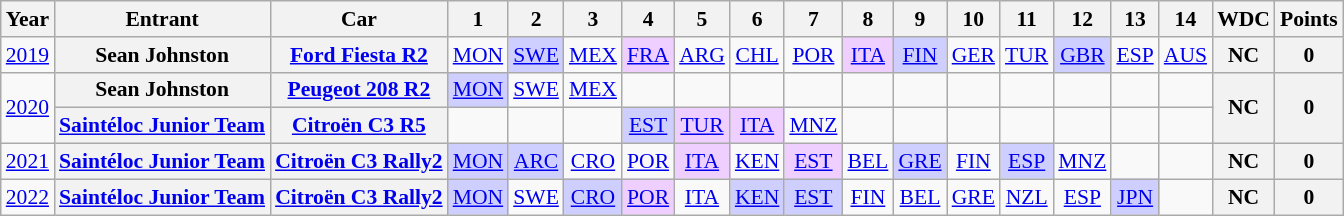<table class="wikitable" style="text-align:center; font-size:90%">
<tr>
<th>Year</th>
<th>Entrant</th>
<th>Car</th>
<th>1</th>
<th>2</th>
<th>3</th>
<th>4</th>
<th>5</th>
<th>6</th>
<th>7</th>
<th>8</th>
<th>9</th>
<th>10</th>
<th>11</th>
<th>12</th>
<th>13</th>
<th>14</th>
<th>WDC</th>
<th>Points</th>
</tr>
<tr>
<td><a href='#'>2019</a></td>
<th>Sean Johnston</th>
<th><a href='#'>Ford Fiesta R2</a></th>
<td><a href='#'>MON</a></td>
<td style="background:#CFCFFF;"><a href='#'>SWE</a><br></td>
<td><a href='#'>MEX</a></td>
<td style="background:#EFCFFF;"><a href='#'>FRA</a><br></td>
<td><a href='#'>ARG</a></td>
<td><a href='#'>CHL</a></td>
<td><a href='#'>POR</a></td>
<td style="background:#EFCFFF;"><a href='#'>ITA</a><br></td>
<td style="background:#CFCFFF;"><a href='#'>FIN</a><br></td>
<td><a href='#'>GER</a></td>
<td><a href='#'>TUR</a></td>
<td style="background:#CFCFFF;"><a href='#'>GBR</a><br></td>
<td><a href='#'>ESP</a></td>
<td><a href='#'>AUS</a><br></td>
<th>NC</th>
<th>0</th>
</tr>
<tr>
<td rowspan="2"><a href='#'>2020</a></td>
<th>Sean Johnston</th>
<th><a href='#'>Peugeot 208 R2</a></th>
<td style="background:#CFCFFF;"><a href='#'>MON</a><br></td>
<td><a href='#'>SWE</a></td>
<td><a href='#'>MEX</a></td>
<td></td>
<td></td>
<td></td>
<td></td>
<td></td>
<td></td>
<td></td>
<td></td>
<td></td>
<td></td>
<td></td>
<th rowspan="2">NC</th>
<th rowspan="2">0</th>
</tr>
<tr>
<th><a href='#'>Saintéloc Junior Team</a></th>
<th><a href='#'>Citroën C3 R5</a></th>
<td></td>
<td></td>
<td></td>
<td style="background:#CFCFFF;"><a href='#'>EST</a><br></td>
<td style="background:#EFCFFF;"><a href='#'>TUR</a><br></td>
<td style="background:#EFCFFF;"><a href='#'>ITA</a><br></td>
<td><a href='#'>MNZ</a></td>
<td></td>
<td></td>
<td></td>
<td></td>
<td></td>
<td></td>
<td></td>
</tr>
<tr>
<td><a href='#'>2021</a></td>
<th><a href='#'>Saintéloc Junior Team</a></th>
<th><a href='#'>Citroën C3 Rally2</a></th>
<td style="background:#cfcfff;"><a href='#'>MON</a><br></td>
<td style="background:#cfcfff;"><a href='#'>ARC</a><br></td>
<td><a href='#'>CRO</a></td>
<td><a href='#'>POR</a></td>
<td style="background:#EFCFFF;"><a href='#'>ITA</a><br></td>
<td><a href='#'>KEN</a></td>
<td style="background:#EFCFFF;"><a href='#'>EST</a><br></td>
<td><a href='#'>BEL</a></td>
<td style="background:#cfcfff;"><a href='#'>GRE</a><br></td>
<td><a href='#'>FIN</a></td>
<td style="background:#cfcfff;"><a href='#'>ESP</a><br></td>
<td><a href='#'>MNZ</a></td>
<td></td>
<td></td>
<th rowspan="1">NC</th>
<th rowspan="1">0</th>
</tr>
<tr>
<td><a href='#'>2022</a></td>
<th><a href='#'>Saintéloc Junior Team</a></th>
<th><a href='#'>Citroën C3 Rally2</a></th>
<td style="background:#cfcfff;"><a href='#'>MON</a><br></td>
<td><a href='#'>SWE</a></td>
<td style="background:#cfcfff;"><a href='#'>CRO</a><br></td>
<td style="background:#EFCFFF;"><a href='#'>POR</a><br></td>
<td><a href='#'>ITA</a></td>
<td style="background:#cfcfff;"><a href='#'>KEN</a><br></td>
<td style="background:#cfcfff;"><a href='#'>EST</a><br></td>
<td><a href='#'>FIN</a></td>
<td><a href='#'>BEL</a></td>
<td><a href='#'>GRE</a></td>
<td><a href='#'>NZL</a></td>
<td><a href='#'>ESP</a></td>
<td style="background:#cfcfff;"><a href='#'>JPN</a><br></td>
<td></td>
<th>NC</th>
<th>0</th>
</tr>
</table>
